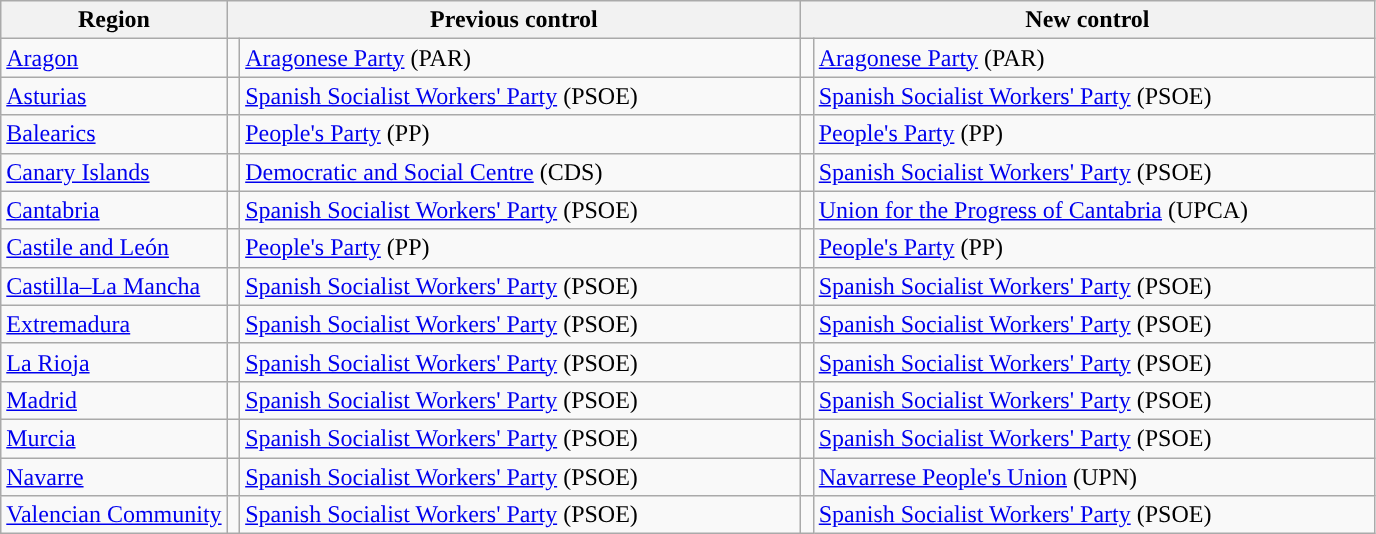<table class="wikitable">
<tr>
<th>Region</th>
<th colspan="2" style="width:375px;">Previous control</th>
<th colspan="2" style="width:375px;">New control</th>
</tr>
<tr>
<td><a href='#'>Aragon</a></td>
<td width="1" style="color:inherit;background:"></td>
<td><a href='#'>Aragonese Party</a> (PAR)</td>
<td width="1" style="color:inherit;background:"></td>
<td><a href='#'>Aragonese Party</a> (PAR) </td>
</tr>
<tr>
<td><a href='#'>Asturias</a></td>
<td style="color:inherit;background:"></td>
<td><a href='#'>Spanish Socialist Workers' Party</a> (PSOE)</td>
<td style="color:inherit;background:"></td>
<td><a href='#'>Spanish Socialist Workers' Party</a> (PSOE)</td>
</tr>
<tr>
<td><a href='#'>Balearics</a></td>
<td style="color:inherit;background:"></td>
<td><a href='#'>People's Party</a> (PP)</td>
<td style="color:inherit;background:"></td>
<td><a href='#'>People's Party</a> (PP)</td>
</tr>
<tr>
<td><a href='#'>Canary Islands</a></td>
<td style="color:inherit;background:"></td>
<td><a href='#'>Democratic and Social Centre</a> (CDS)</td>
<td style="color:inherit;background:"></td>
<td><a href='#'>Spanish Socialist Workers' Party</a> (PSOE) </td>
</tr>
<tr>
<td><a href='#'>Cantabria</a></td>
<td style="color:inherit;background:"></td>
<td><a href='#'>Spanish Socialist Workers' Party</a> (PSOE)</td>
<td style="color:inherit;background:"></td>
<td><a href='#'>Union for the Progress of Cantabria</a> (UPCA)</td>
</tr>
<tr>
<td><a href='#'>Castile and León</a></td>
<td style="color:inherit;background:"></td>
<td><a href='#'>People's Party</a> (PP)</td>
<td style="color:inherit;background:"></td>
<td><a href='#'>People's Party</a> (PP)</td>
</tr>
<tr>
<td><a href='#'>Castilla–La Mancha</a></td>
<td style="color:inherit;background:"></td>
<td><a href='#'>Spanish Socialist Workers' Party</a> (PSOE)</td>
<td style="color:inherit;background:"></td>
<td><a href='#'>Spanish Socialist Workers' Party</a> (PSOE)</td>
</tr>
<tr>
<td><a href='#'>Extremadura</a></td>
<td style="color:inherit;background:"></td>
<td><a href='#'>Spanish Socialist Workers' Party</a> (PSOE)</td>
<td style="color:inherit;background:"></td>
<td><a href='#'>Spanish Socialist Workers' Party</a> (PSOE)</td>
</tr>
<tr>
<td><a href='#'>La Rioja</a></td>
<td style="color:inherit;background:"></td>
<td><a href='#'>Spanish Socialist Workers' Party</a> (PSOE)</td>
<td style="color:inherit;background:"></td>
<td><a href='#'>Spanish Socialist Workers' Party</a> (PSOE)</td>
</tr>
<tr>
<td><a href='#'>Madrid</a></td>
<td style="color:inherit;background:"></td>
<td><a href='#'>Spanish Socialist Workers' Party</a> (PSOE)</td>
<td style="color:inherit;background:"></td>
<td><a href='#'>Spanish Socialist Workers' Party</a> (PSOE)</td>
</tr>
<tr>
<td><a href='#'>Murcia</a></td>
<td style="color:inherit;background:"></td>
<td><a href='#'>Spanish Socialist Workers' Party</a> (PSOE)</td>
<td style="color:inherit;background:"></td>
<td><a href='#'>Spanish Socialist Workers' Party</a> (PSOE)</td>
</tr>
<tr>
<td><a href='#'>Navarre</a></td>
<td style="color:inherit;background:"></td>
<td><a href='#'>Spanish Socialist Workers' Party</a> (PSOE)</td>
<td style="color:inherit;background:"></td>
<td><a href='#'>Navarrese People's Union</a> (UPN)</td>
</tr>
<tr>
<td><a href='#'>Valencian Community</a></td>
<td style="color:inherit;background:"></td>
<td><a href='#'>Spanish Socialist Workers' Party</a> (PSOE)</td>
<td style="color:inherit;background:"></td>
<td><a href='#'>Spanish Socialist Workers' Party</a> (PSOE)</td>
</tr>
</table>
